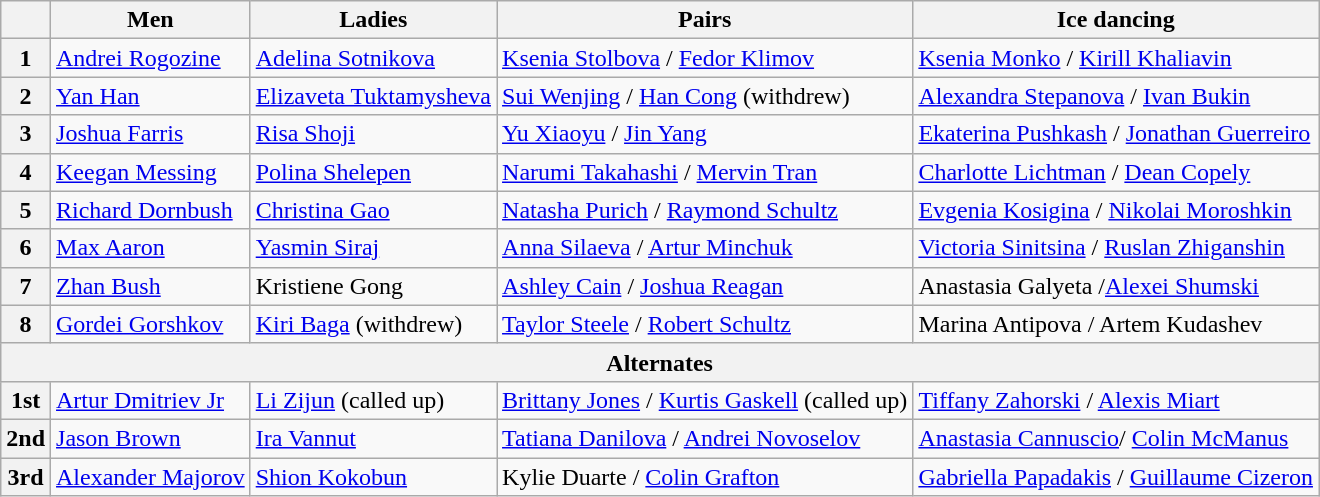<table class="wikitable">
<tr>
<th></th>
<th>Men</th>
<th>Ladies</th>
<th>Pairs</th>
<th>Ice dancing</th>
</tr>
<tr>
<th>1</th>
<td> <a href='#'>Andrei Rogozine</a></td>
<td> <a href='#'>Adelina Sotnikova</a></td>
<td> <a href='#'>Ksenia Stolbova</a> / <a href='#'>Fedor Klimov</a></td>
<td> <a href='#'>Ksenia Monko</a> / <a href='#'>Kirill Khaliavin</a></td>
</tr>
<tr>
<th>2</th>
<td> <a href='#'>Yan Han</a></td>
<td> <a href='#'>Elizaveta Tuktamysheva</a></td>
<td> <a href='#'>Sui Wenjing</a> / <a href='#'>Han Cong</a> (withdrew)</td>
<td> <a href='#'>Alexandra Stepanova</a> / <a href='#'>Ivan Bukin</a></td>
</tr>
<tr>
<th>3</th>
<td> <a href='#'>Joshua Farris</a></td>
<td> <a href='#'>Risa Shoji</a></td>
<td> <a href='#'>Yu Xiaoyu</a> / <a href='#'>Jin Yang</a></td>
<td> <a href='#'>Ekaterina Pushkash</a> / <a href='#'>Jonathan Guerreiro</a></td>
</tr>
<tr>
<th>4</th>
<td> <a href='#'>Keegan Messing</a></td>
<td> <a href='#'>Polina Shelepen</a></td>
<td> <a href='#'>Narumi Takahashi</a> / <a href='#'>Mervin Tran</a></td>
<td> <a href='#'>Charlotte Lichtman</a> / <a href='#'>Dean Copely</a></td>
</tr>
<tr>
<th>5</th>
<td> <a href='#'>Richard Dornbush</a></td>
<td> <a href='#'>Christina Gao</a></td>
<td> <a href='#'>Natasha Purich</a> / <a href='#'>Raymond Schultz</a></td>
<td> <a href='#'>Evgenia Kosigina</a> / <a href='#'>Nikolai Moroshkin</a></td>
</tr>
<tr>
<th>6</th>
<td> <a href='#'>Max Aaron</a></td>
<td> <a href='#'>Yasmin Siraj</a></td>
<td> <a href='#'>Anna Silaeva</a> / <a href='#'>Artur Minchuk</a></td>
<td> <a href='#'>Victoria Sinitsina</a> / <a href='#'>Ruslan Zhiganshin</a></td>
</tr>
<tr>
<th>7</th>
<td> <a href='#'>Zhan Bush</a></td>
<td> Kristiene Gong</td>
<td> <a href='#'>Ashley Cain</a> / <a href='#'>Joshua Reagan</a></td>
<td> Anastasia Galyeta /<a href='#'>Alexei Shumski</a></td>
</tr>
<tr>
<th>8</th>
<td> <a href='#'>Gordei Gorshkov</a></td>
<td> <a href='#'>Kiri Baga</a> (withdrew)</td>
<td> <a href='#'>Taylor Steele</a> / <a href='#'>Robert Schultz</a></td>
<td> Marina Antipova / Artem Kudashev</td>
</tr>
<tr>
<th colspan="5" align="center">Alternates</th>
</tr>
<tr>
<th>1st</th>
<td> <a href='#'>Artur Dmitriev Jr</a></td>
<td> <a href='#'>Li Zijun</a> (called up)</td>
<td> <a href='#'>Brittany Jones</a> / <a href='#'>Kurtis Gaskell</a> (called up)</td>
<td> <a href='#'>Tiffany Zahorski</a> / <a href='#'>Alexis Miart</a></td>
</tr>
<tr>
<th>2nd</th>
<td> <a href='#'>Jason Brown</a></td>
<td> <a href='#'>Ira Vannut</a></td>
<td> <a href='#'>Tatiana Danilova</a> / <a href='#'>Andrei Novoselov</a></td>
<td> <a href='#'>Anastasia Cannuscio</a>/ <a href='#'>Colin McManus</a></td>
</tr>
<tr>
<th>3rd</th>
<td> <a href='#'>Alexander Majorov</a></td>
<td> <a href='#'>Shion Kokobun</a></td>
<td> Kylie Duarte / <a href='#'>Colin Grafton</a></td>
<td> <a href='#'>Gabriella Papadakis</a> / <a href='#'>Guillaume Cizeron</a></td>
</tr>
</table>
